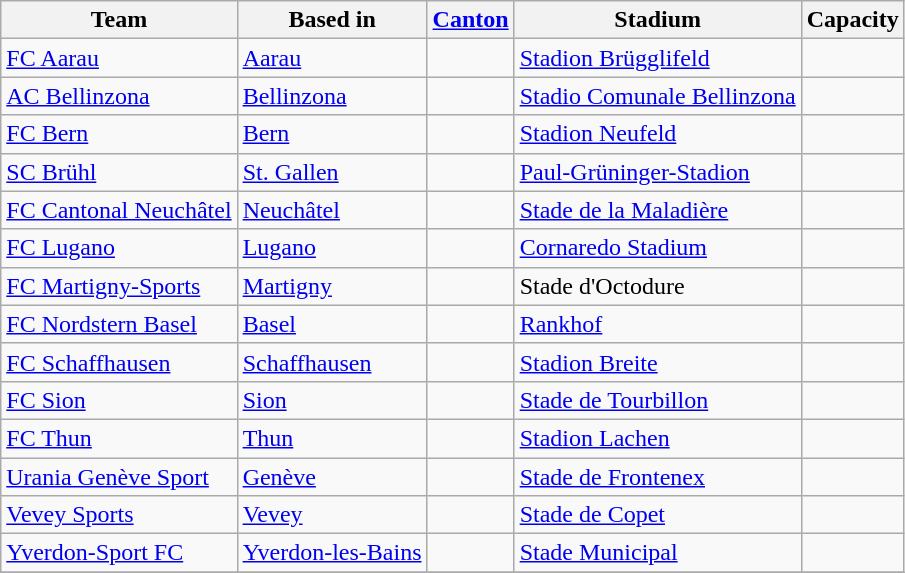<table class="wikitable sortable" style="text-align: left;">
<tr>
<th>Team</th>
<th>Based in</th>
<th><a href='#'>Canton</a></th>
<th>Stadium</th>
<th>Capacity</th>
</tr>
<tr>
<td><a href='#'>FC Aarau</a></td>
<td><a href='#'>Aarau</a></td>
<td></td>
<td><a href='#'>Stadion Brügglifeld</a></td>
<td></td>
</tr>
<tr>
<td><a href='#'>AC Bellinzona</a></td>
<td><a href='#'>Bellinzona</a></td>
<td></td>
<td><a href='#'>Stadio Comunale Bellinzona</a></td>
<td></td>
</tr>
<tr>
<td><a href='#'>FC Bern</a></td>
<td><a href='#'>Bern</a></td>
<td></td>
<td><a href='#'>Stadion Neufeld</a></td>
<td></td>
</tr>
<tr>
<td><a href='#'>SC Brühl</a></td>
<td><a href='#'>St. Gallen</a></td>
<td></td>
<td><a href='#'>Paul-Grüninger-Stadion</a></td>
<td></td>
</tr>
<tr>
<td><a href='#'>FC Cantonal Neuchâtel</a></td>
<td><a href='#'>Neuchâtel</a></td>
<td></td>
<td><a href='#'>Stade de la Maladière</a></td>
<td></td>
</tr>
<tr>
<td><a href='#'>FC Lugano</a></td>
<td><a href='#'>Lugano</a></td>
<td></td>
<td><a href='#'>Cornaredo Stadium</a></td>
<td></td>
</tr>
<tr>
<td><a href='#'>FC Martigny-Sports</a></td>
<td><a href='#'>Martigny</a></td>
<td></td>
<td>Stade d'Octodure</td>
<td></td>
</tr>
<tr>
<td><a href='#'>FC Nordstern Basel</a></td>
<td><a href='#'>Basel</a></td>
<td></td>
<td><a href='#'>Rankhof</a></td>
<td></td>
</tr>
<tr>
<td><a href='#'>FC Schaffhausen</a></td>
<td><a href='#'>Schaffhausen</a></td>
<td></td>
<td><a href='#'>Stadion Breite</a></td>
<td></td>
</tr>
<tr>
<td><a href='#'>FC Sion</a></td>
<td><a href='#'>Sion</a></td>
<td></td>
<td><a href='#'>Stade de Tourbillon</a></td>
<td></td>
</tr>
<tr>
<td><a href='#'>FC Thun</a></td>
<td><a href='#'>Thun</a></td>
<td></td>
<td><a href='#'>Stadion Lachen</a></td>
<td></td>
</tr>
<tr>
<td><a href='#'>Urania Genève Sport</a></td>
<td><a href='#'>Genève</a></td>
<td></td>
<td><a href='#'>Stade de Frontenex</a></td>
<td></td>
</tr>
<tr>
<td><a href='#'>Vevey Sports</a></td>
<td><a href='#'>Vevey</a></td>
<td></td>
<td><a href='#'>Stade de Copet</a></td>
<td></td>
</tr>
<tr>
<td><a href='#'>Yverdon-Sport FC</a></td>
<td><a href='#'>Yverdon-les-Bains</a></td>
<td></td>
<td><a href='#'>Stade Municipal</a></td>
<td></td>
</tr>
<tr>
</tr>
</table>
